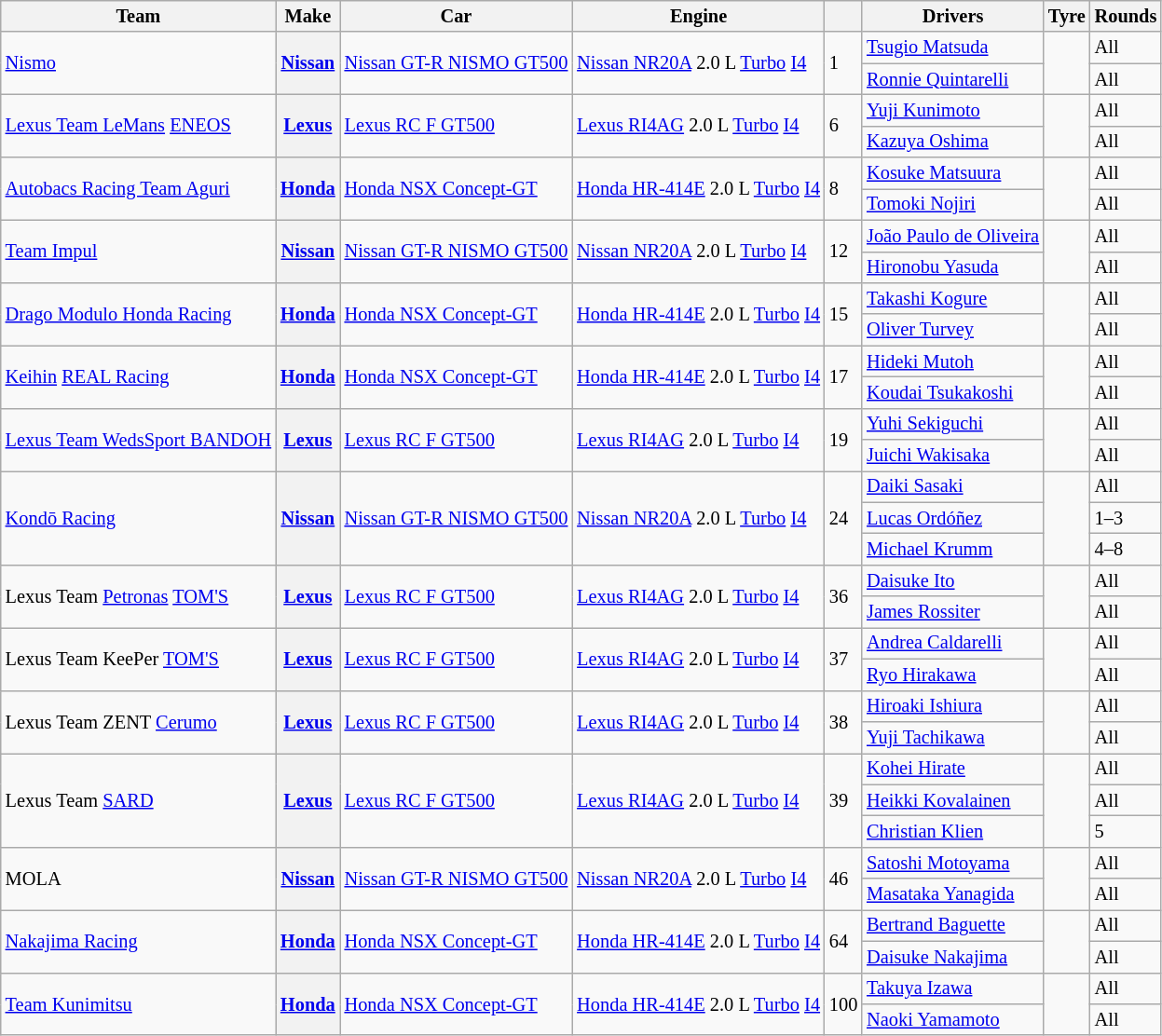<table class="wikitable" style="font-size: 85%;">
<tr>
<th>Team</th>
<th>Make</th>
<th>Car</th>
<th>Engine</th>
<th></th>
<th>Drivers</th>
<th>Tyre</th>
<th>Rounds</th>
</tr>
<tr>
<td rowspan=2> <a href='#'>Nismo</a></td>
<th rowspan=2><a href='#'>Nissan</a></th>
<td rowspan=2><a href='#'>Nissan GT-R NISMO GT500</a></td>
<td rowspan=2><a href='#'>Nissan NR20A</a> 2.0 L <a href='#'>Turbo</a> <a href='#'>I4</a></td>
<td rowspan=2>1</td>
<td> <a href='#'>Tsugio Matsuda</a></td>
<td align=center rowspan=2></td>
<td>All</td>
</tr>
<tr>
<td> <a href='#'>Ronnie Quintarelli</a></td>
<td>All</td>
</tr>
<tr>
<td rowspan=2> <a href='#'>Lexus Team LeMans</a> <a href='#'>ENEOS</a></td>
<th rowspan=2><a href='#'>Lexus</a></th>
<td rowspan=2><a href='#'>Lexus RC F GT500</a></td>
<td rowspan=2><a href='#'>Lexus RI4AG</a> 2.0 L <a href='#'>Turbo</a> <a href='#'>I4</a></td>
<td rowspan=2>6</td>
<td> <a href='#'>Yuji Kunimoto</a></td>
<td align=center rowspan=2></td>
<td>All</td>
</tr>
<tr>
<td> <a href='#'>Kazuya Oshima</a></td>
<td>All</td>
</tr>
<tr>
<td rowspan=2> <a href='#'>Autobacs Racing Team Aguri</a></td>
<th rowspan=2><a href='#'>Honda</a></th>
<td rowspan=2><a href='#'>Honda NSX Concept-GT</a></td>
<td rowspan=2><a href='#'>Honda HR-414E</a> 2.0 L <a href='#'>Turbo</a> <a href='#'>I4</a></td>
<td rowspan=2>8</td>
<td> <a href='#'>Kosuke Matsuura</a></td>
<td align=center rowspan=2></td>
<td>All</td>
</tr>
<tr>
<td> <a href='#'>Tomoki Nojiri</a></td>
<td>All</td>
</tr>
<tr>
<td rowspan=2> <a href='#'>Team Impul</a></td>
<th rowspan=2><a href='#'>Nissan</a></th>
<td rowspan=2><a href='#'>Nissan GT-R NISMO GT500</a></td>
<td rowspan=2><a href='#'>Nissan NR20A</a> 2.0 L <a href='#'>Turbo</a> <a href='#'>I4</a></td>
<td rowspan=2>12</td>
<td> <a href='#'>João Paulo de Oliveira</a></td>
<td align=center rowspan=2></td>
<td>All</td>
</tr>
<tr>
<td> <a href='#'>Hironobu Yasuda</a></td>
<td>All</td>
</tr>
<tr>
<td rowspan=2> <a href='#'>Drago Modulo Honda Racing</a></td>
<th rowspan=2><a href='#'>Honda</a></th>
<td rowspan=2><a href='#'>Honda NSX Concept-GT</a></td>
<td rowspan=2><a href='#'>Honda HR-414E</a> 2.0 L <a href='#'>Turbo</a> <a href='#'>I4</a></td>
<td rowspan=2>15</td>
<td> <a href='#'>Takashi Kogure</a></td>
<td align=center rowspan=2></td>
<td>All</td>
</tr>
<tr>
<td> <a href='#'>Oliver Turvey</a></td>
<td>All</td>
</tr>
<tr>
<td rowspan=2> <a href='#'>Keihin</a> <a href='#'>REAL Racing</a></td>
<th rowspan=2><a href='#'>Honda</a></th>
<td rowspan=2><a href='#'>Honda NSX Concept-GT</a></td>
<td rowspan=2><a href='#'>Honda HR-414E</a> 2.0 L <a href='#'>Turbo</a> <a href='#'>I4</a></td>
<td rowspan=2>17</td>
<td> <a href='#'>Hideki Mutoh</a></td>
<td align=center rowspan=2></td>
<td>All</td>
</tr>
<tr>
<td> <a href='#'>Koudai Tsukakoshi</a></td>
<td>All</td>
</tr>
<tr>
<td rowspan=2> <a href='#'>Lexus Team WedsSport BANDOH</a></td>
<th rowspan=2><a href='#'>Lexus</a></th>
<td rowspan=2><a href='#'>Lexus RC F GT500</a></td>
<td rowspan=2><a href='#'>Lexus RI4AG</a> 2.0 L <a href='#'>Turbo</a> <a href='#'>I4</a></td>
<td rowspan=2>19</td>
<td> <a href='#'>Yuhi Sekiguchi</a></td>
<td align=center rowspan=2></td>
<td>All</td>
</tr>
<tr>
<td> <a href='#'>Juichi Wakisaka</a></td>
<td>All</td>
</tr>
<tr>
<td rowspan=3> <a href='#'>Kondō Racing</a></td>
<th rowspan=3><a href='#'>Nissan</a></th>
<td rowspan=3><a href='#'>Nissan GT-R NISMO GT500</a></td>
<td rowspan=3><a href='#'>Nissan NR20A</a> 2.0 L <a href='#'>Turbo</a> <a href='#'>I4</a></td>
<td rowspan=3>24</td>
<td> <a href='#'>Daiki Sasaki</a></td>
<td align=center rowspan=3></td>
<td>All</td>
</tr>
<tr>
<td> <a href='#'>Lucas Ordóñez</a></td>
<td>1–3</td>
</tr>
<tr>
<td> <a href='#'>Michael Krumm</a></td>
<td>4–8</td>
</tr>
<tr>
<td rowspan=2> Lexus Team <a href='#'>Petronas</a> <a href='#'>TOM'S</a></td>
<th rowspan=2><a href='#'>Lexus</a></th>
<td rowspan=2><a href='#'>Lexus RC F GT500</a></td>
<td rowspan=2><a href='#'>Lexus RI4AG</a> 2.0 L <a href='#'>Turbo</a> <a href='#'>I4</a></td>
<td rowspan=2>36</td>
<td> <a href='#'>Daisuke Ito</a></td>
<td align=center rowspan=2></td>
<td>All</td>
</tr>
<tr>
<td> <a href='#'>James Rossiter</a></td>
<td>All</td>
</tr>
<tr>
<td rowspan=2> Lexus Team KeePer <a href='#'>TOM'S</a></td>
<th rowspan=2><a href='#'>Lexus</a></th>
<td rowspan=2><a href='#'>Lexus RC F GT500</a></td>
<td rowspan=2><a href='#'>Lexus RI4AG</a> 2.0 L <a href='#'>Turbo</a> <a href='#'>I4</a></td>
<td rowspan=2>37</td>
<td> <a href='#'>Andrea Caldarelli</a></td>
<td align=center rowspan=2></td>
<td>All</td>
</tr>
<tr>
<td> <a href='#'>Ryo Hirakawa</a></td>
<td>All</td>
</tr>
<tr>
<td rowspan=2> Lexus Team ZENT <a href='#'>Cerumo</a></td>
<th rowspan=2><a href='#'>Lexus</a></th>
<td rowspan=2><a href='#'>Lexus RC F GT500</a></td>
<td rowspan=2><a href='#'>Lexus RI4AG</a> 2.0 L <a href='#'>Turbo</a> <a href='#'>I4</a></td>
<td rowspan=2>38</td>
<td> <a href='#'>Hiroaki Ishiura</a></td>
<td align=center rowspan=2></td>
<td>All</td>
</tr>
<tr>
<td> <a href='#'>Yuji Tachikawa</a></td>
<td>All</td>
</tr>
<tr>
<td rowspan=3> Lexus Team <a href='#'>SARD</a></td>
<th rowspan=3><a href='#'>Lexus</a></th>
<td rowspan=3><a href='#'>Lexus RC F GT500</a></td>
<td rowspan=3><a href='#'>Lexus RI4AG</a> 2.0 L <a href='#'>Turbo</a> <a href='#'>I4</a></td>
<td rowspan=3>39</td>
<td> <a href='#'>Kohei Hirate</a></td>
<td align=center rowspan=3></td>
<td>All</td>
</tr>
<tr>
<td> <a href='#'>Heikki Kovalainen</a></td>
<td>All</td>
</tr>
<tr>
<td> <a href='#'>Christian Klien</a></td>
<td>5</td>
</tr>
<tr>
<td rowspan=2> MOLA</td>
<th rowspan=2><a href='#'>Nissan</a></th>
<td rowspan=2><a href='#'>Nissan GT-R NISMO GT500</a></td>
<td rowspan=2><a href='#'>Nissan NR20A</a> 2.0 L <a href='#'>Turbo</a> <a href='#'>I4</a></td>
<td rowspan=2>46</td>
<td> <a href='#'>Satoshi Motoyama</a></td>
<td align=center rowspan=2></td>
<td>All</td>
</tr>
<tr>
<td> <a href='#'>Masataka Yanagida</a></td>
<td>All</td>
</tr>
<tr>
<td rowspan=2> <a href='#'>Nakajima Racing</a></td>
<th rowspan=2><a href='#'>Honda</a></th>
<td rowspan=2><a href='#'>Honda NSX Concept-GT</a></td>
<td rowspan=2><a href='#'>Honda HR-414E</a> 2.0 L <a href='#'>Turbo</a> <a href='#'>I4</a></td>
<td rowspan=2>64</td>
<td> <a href='#'>Bertrand Baguette</a></td>
<td align=center rowspan=2></td>
<td>All</td>
</tr>
<tr>
<td> <a href='#'>Daisuke Nakajima</a></td>
<td>All</td>
</tr>
<tr>
<td rowspan=2> <a href='#'>Team Kunimitsu</a></td>
<th rowspan=2><a href='#'>Honda</a></th>
<td rowspan=2><a href='#'>Honda NSX Concept-GT</a></td>
<td rowspan=2><a href='#'>Honda HR-414E</a> 2.0 L <a href='#'>Turbo</a> <a href='#'>I4</a></td>
<td rowspan=2>100</td>
<td> <a href='#'>Takuya Izawa</a></td>
<td align=center rowspan=2></td>
<td>All</td>
</tr>
<tr>
<td> <a href='#'>Naoki Yamamoto</a></td>
<td>All</td>
</tr>
</table>
